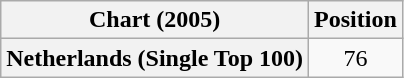<table class="wikitable plainrowheaders" style="text-align:center">
<tr>
<th>Chart (2005)</th>
<th>Position</th>
</tr>
<tr>
<th scope="row">Netherlands (Single Top 100)</th>
<td>76</td>
</tr>
</table>
